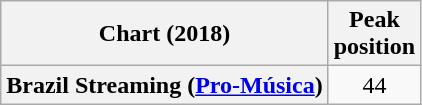<table class="wikitable plainrowheaders" style="text-align:center">
<tr>
<th scope="col">Chart (2018)</th>
<th scope="col">Peak<br> position</th>
</tr>
<tr>
<th scope="row">Brazil Streaming (<a href='#'>Pro-Música</a>)</th>
<td>44</td>
</tr>
</table>
